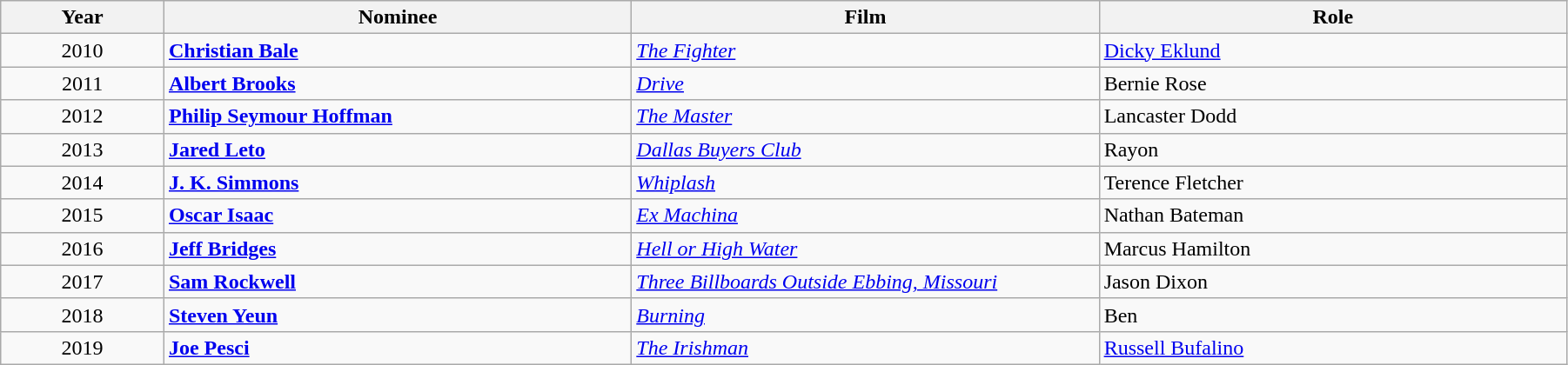<table class="wikitable" width="95%" cellpadding="5">
<tr>
<th width="100"><strong>Year</strong></th>
<th width="300"><strong>Nominee</strong></th>
<th width="300"><strong>Film</strong></th>
<th width="300"><strong>Role</strong></th>
</tr>
<tr>
<td style="text-align:center;">2010</td>
<td><strong><a href='#'>Christian Bale</a></strong></td>
<td><em><a href='#'>The Fighter</a></em></td>
<td><a href='#'>Dicky Eklund</a></td>
</tr>
<tr>
<td style="text-align:center;">2011</td>
<td><strong><a href='#'>Albert Brooks</a></strong></td>
<td><em><a href='#'>Drive</a></em></td>
<td>Bernie Rose</td>
</tr>
<tr>
<td style="text-align:center;">2012</td>
<td><strong><a href='#'>Philip Seymour Hoffman</a></strong></td>
<td><em><a href='#'>The Master</a></em></td>
<td>Lancaster Dodd</td>
</tr>
<tr>
<td style="text-align:center;">2013</td>
<td><strong><a href='#'>Jared Leto</a></strong></td>
<td><em><a href='#'>Dallas Buyers Club</a></em></td>
<td>Rayon</td>
</tr>
<tr>
<td style="text-align:center;">2014</td>
<td><strong><a href='#'>J. K. Simmons</a></strong></td>
<td><em><a href='#'>Whiplash</a></em></td>
<td>Terence Fletcher</td>
</tr>
<tr>
<td style="text-align:center;">2015</td>
<td><strong><a href='#'>Oscar Isaac</a></strong></td>
<td><em><a href='#'>Ex Machina</a></em></td>
<td>Nathan Bateman</td>
</tr>
<tr>
<td style="text-align:center;">2016</td>
<td><strong><a href='#'>Jeff Bridges</a></strong></td>
<td><em><a href='#'>Hell or High Water</a></em></td>
<td>Marcus Hamilton</td>
</tr>
<tr>
<td style="text-align:center;">2017</td>
<td><strong><a href='#'>Sam Rockwell</a></strong></td>
<td><em><a href='#'>Three Billboards Outside Ebbing, Missouri</a></em></td>
<td>Jason Dixon</td>
</tr>
<tr>
<td style="text-align:center;">2018</td>
<td><strong><a href='#'>Steven Yeun</a></strong></td>
<td><em><a href='#'>Burning</a></em></td>
<td>Ben</td>
</tr>
<tr>
<td style="text-align:center;">2019</td>
<td><strong><a href='#'>Joe Pesci</a></strong></td>
<td><em><a href='#'>The Irishman</a></em></td>
<td><a href='#'>Russell Bufalino</a></td>
</tr>
</table>
